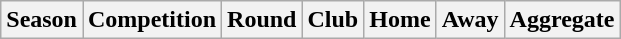<table class="wikitable" style="text-align: left;">
<tr>
<th>Season</th>
<th>Competition</th>
<th>Round</th>
<th>Club</th>
<th>Home</th>
<th>Away</th>
<th>Aggregate</th>
</tr>
</table>
